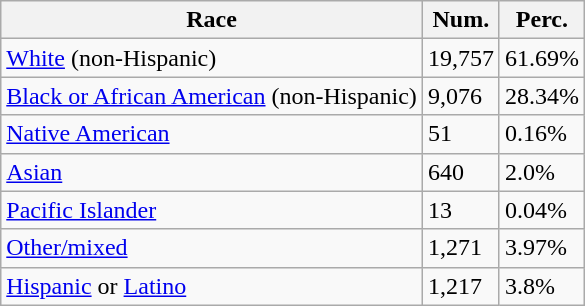<table class="wikitable">
<tr>
<th>Race</th>
<th>Num.</th>
<th>Perc.</th>
</tr>
<tr>
<td><a href='#'>White</a> (non-Hispanic)</td>
<td>19,757</td>
<td>61.69%</td>
</tr>
<tr>
<td><a href='#'>Black or African American</a> (non-Hispanic)</td>
<td>9,076</td>
<td>28.34%</td>
</tr>
<tr>
<td><a href='#'>Native American</a></td>
<td>51</td>
<td>0.16%</td>
</tr>
<tr>
<td><a href='#'>Asian</a></td>
<td>640</td>
<td>2.0%</td>
</tr>
<tr>
<td><a href='#'>Pacific Islander</a></td>
<td>13</td>
<td>0.04%</td>
</tr>
<tr>
<td><a href='#'>Other/mixed</a></td>
<td>1,271</td>
<td>3.97%</td>
</tr>
<tr>
<td><a href='#'>Hispanic</a> or <a href='#'>Latino</a></td>
<td>1,217</td>
<td>3.8%</td>
</tr>
</table>
